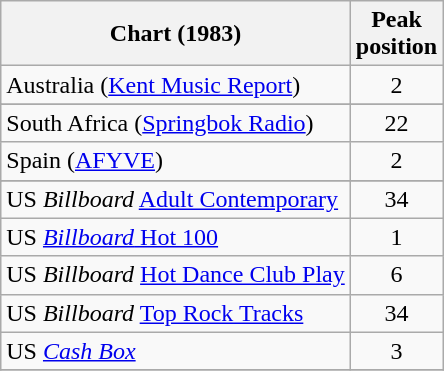<table class="wikitable sortable">
<tr>
<th>Chart (1983)</th>
<th>Peak<br>position</th>
</tr>
<tr>
<td>Australia (<a href='#'>Kent Music Report</a>)</td>
<td align="center">2</td>
</tr>
<tr>
</tr>
<tr>
</tr>
<tr>
</tr>
<tr>
</tr>
<tr>
</tr>
<tr>
</tr>
<tr>
</tr>
<tr>
<td>South Africa (<a href='#'>Springbok Radio</a>)</td>
<td align="center">22</td>
</tr>
<tr>
<td>Spain (<a href='#'>AFYVE</a>)</td>
<td align="center">2</td>
</tr>
<tr>
</tr>
<tr>
</tr>
<tr>
<td>US <em>Billboard</em> <a href='#'>Adult Contemporary</a></td>
<td align="center">34</td>
</tr>
<tr>
<td>US <a href='#'><em>Billboard</em> Hot 100</a></td>
<td align="center">1</td>
</tr>
<tr>
<td>US <em>Billboard</em> <a href='#'>Hot Dance Club Play</a></td>
<td align="center">6</td>
</tr>
<tr>
<td>US <em>Billboard</em> <a href='#'>Top Rock Tracks</a></td>
<td align="center">34</td>
</tr>
<tr>
<td>US <em><a href='#'>Cash Box</a></em></td>
<td align="center">3</td>
</tr>
<tr>
</tr>
</table>
